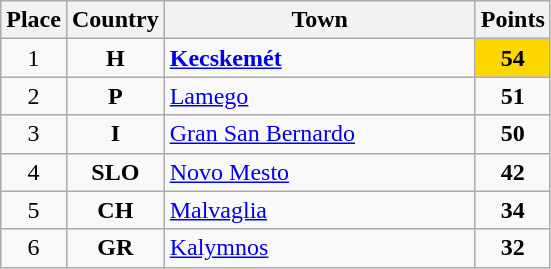<table class="wikitable" style="text-align;">
<tr>
<th width="25">Place</th>
<th width="25">Country</th>
<th width="200">Town</th>
<th width="25">Points</th>
</tr>
<tr>
<td align="center">1</td>
<td align="center"><strong>H</strong></td>
<td align="left"><strong><a href='#'>Kecskemét</a></strong></td>
<td align="center"; style="background-color:gold;"><strong>54</strong></td>
</tr>
<tr>
<td align="center">2</td>
<td align="center"><strong>P</strong></td>
<td align="left"><a href='#'>Lamego</a></td>
<td align="center"><strong>51</strong></td>
</tr>
<tr>
<td align="center">3</td>
<td align="center"><strong>I</strong></td>
<td align="left"><a href='#'>Gran San Bernardo</a></td>
<td align="center"><strong>50</strong></td>
</tr>
<tr>
<td align="center">4</td>
<td align="center"><strong>SLO</strong></td>
<td align="left"><a href='#'>Novo Mesto</a></td>
<td align="center"><strong>42</strong></td>
</tr>
<tr>
<td align="center">5</td>
<td align="center"><strong>CH</strong></td>
<td align="left"><a href='#'>Malvaglia</a></td>
<td align="center"><strong>34</strong></td>
</tr>
<tr>
<td align="center">6</td>
<td align="center"><strong>GR</strong></td>
<td align="left"><a href='#'>Kalymnos</a></td>
<td align="center"><strong>32</strong></td>
</tr>
</table>
